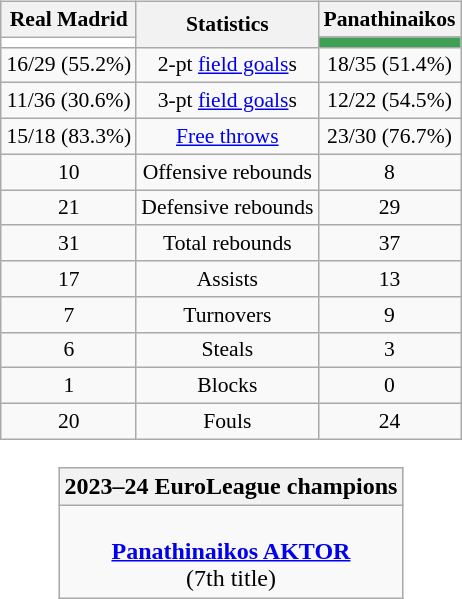<table style="width:100%;">
<tr>
<td valign=top align=right width=33%><br>













</td>
<td style="vertical-align:top; align:center; width:33%;"><br><table style="width:100%;">
<tr>
<td></td>
<td style="width=50%;"></td>
<td></td>
<td style="width=50%;"></td>
</tr>
</table>
<table class="wikitable" style="font-size:90%; text-align:center; margin:auto;" align=center>
<tr>
<th>Real Madrid</th>
<th rowspan=2>Statistics</th>
<th>Panathinaikos</th>
</tr>
<tr>
<td style="background:#FFFFFF;"></td>
<td style="background:#3EA055;"></td>
</tr>
<tr>
<td>16/29 (55.2%)</td>
<td>2-pt <a href='#'>field goals</a>s</td>
<td>18/35 (51.4%)</td>
</tr>
<tr>
<td>11/36 (30.6%)</td>
<td>3-pt <a href='#'>field goals</a>s</td>
<td>12/22 (54.5%)</td>
</tr>
<tr>
<td>15/18 (83.3%)</td>
<td><a href='#'>Free throws</a></td>
<td>23/30 (76.7%)</td>
</tr>
<tr>
<td>10</td>
<td>Offensive rebounds</td>
<td>8</td>
</tr>
<tr>
<td>21</td>
<td>Defensive rebounds</td>
<td>29</td>
</tr>
<tr>
<td>31</td>
<td>Total rebounds</td>
<td>37</td>
</tr>
<tr>
<td>17</td>
<td>Assists</td>
<td>13</td>
</tr>
<tr>
<td>7</td>
<td>Turnovers</td>
<td>9</td>
</tr>
<tr>
<td>6</td>
<td>Steals</td>
<td>3</td>
</tr>
<tr>
<td>1</td>
<td>Blocks</td>
<td>0</td>
</tr>
<tr>
<td>20</td>
<td>Fouls</td>
<td>24</td>
</tr>
</table>
<br><table class=wikitable style="text-align:center; margin:auto">
<tr>
<th>2023–24 EuroLeague champions</th>
</tr>
<tr>
<td><br><strong><a href='#'>Panathinaikos AKTOR</a></strong><br>(7th title)</td>
</tr>
</table>
</td>
<td style="vertical-align:top; align:left; width:33%;"><br>













</td>
</tr>
</table>
